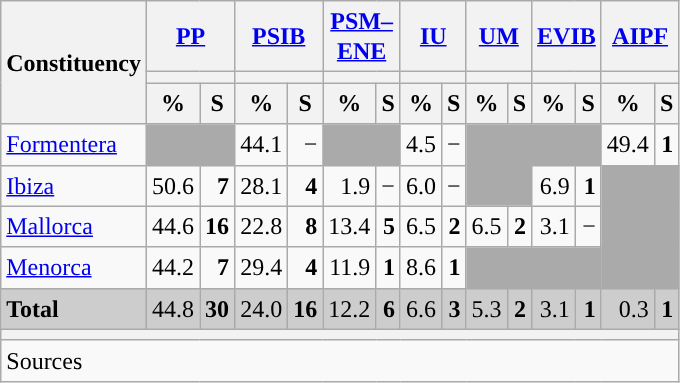<table class="wikitable sortable" style="text-align:right; line-height:20px;">
<tr>
<th rowspan="3">Constituency</th>
<th colspan="2" width="30px" class="unsortable"><a href='#'>PP</a></th>
<th colspan="2" width="30px" class="unsortable"><a href='#'>PSIB</a></th>
<th colspan="2" width="30px" class="unsortable"><a href='#'>PSM–ENE</a></th>
<th colspan="2" width="30px" class="unsortable"><a href='#'>IU</a></th>
<th colspan="2" width="30px" class="unsortable"><a href='#'>UM</a></th>
<th colspan="2" width="30px" class="unsortable"><a href='#'>EVIB</a></th>
<th colspan="2" width="30px" class="unsortable"><a href='#'>AIPF</a></th>
</tr>
<tr>
<th colspan="2" style="background:"></th>
<th colspan="2" style="background:"></th>
<th colspan="2" style="background:"></th>
<th colspan="2" style="background:"></th>
<th colspan="2" style="background:"></th>
<th colspan="2" style="background:"></th>
<th colspan="2" style="background:"></th>
</tr>
<tr>
<th data-sort-type="number">%</th>
<th data-sort-type="number">S</th>
<th data-sort-type="number">%</th>
<th data-sort-type="number">S</th>
<th data-sort-type="number">%</th>
<th data-sort-type="number">S</th>
<th data-sort-type="number">%</th>
<th data-sort-type="number">S</th>
<th data-sort-type="number">%</th>
<th data-sort-type="number">S</th>
<th data-sort-type="number">%</th>
<th data-sort-type="number">S</th>
<th data-sort-type="number">%</th>
<th data-sort-type="number">S</th>
</tr>
<tr>
<td align="left"><a href='#'>Formentera</a></td>
<td colspan="2" bgcolor="#AAAAAA"></td>
<td>44.1</td>
<td>−</td>
<td colspan="2" bgcolor="#AAAAAA"></td>
<td>4.5</td>
<td>−</td>
<td colspan="2" rowspan="2" bgcolor="#AAAAAA"></td>
<td colspan="2" bgcolor="#AAAAAA"></td>
<td style="background:">49.4</td>
<td><strong>1</strong></td>
</tr>
<tr>
<td align="left"><a href='#'>Ibiza</a></td>
<td style="background:">50.6</td>
<td><strong>7</strong></td>
<td>28.1</td>
<td><strong>4</strong></td>
<td>1.9</td>
<td>−</td>
<td>6.0</td>
<td>−</td>
<td>6.9</td>
<td><strong>1</strong></td>
<td colspan="2" rowspan="3" bgcolor="#AAAAAA"></td>
</tr>
<tr>
<td align="left"><a href='#'>Mallorca</a></td>
<td style="background:">44.6</td>
<td><strong>16</strong></td>
<td>22.8</td>
<td><strong>8</strong></td>
<td>13.4</td>
<td><strong>5</strong></td>
<td>6.5</td>
<td><strong>2</strong></td>
<td>6.5</td>
<td><strong>2</strong></td>
<td>3.1</td>
<td>−</td>
</tr>
<tr>
<td align="left"><a href='#'>Menorca</a></td>
<td style="background:">44.2</td>
<td><strong>7</strong></td>
<td>29.4</td>
<td><strong>4</strong></td>
<td>11.9</td>
<td><strong>1</strong></td>
<td>8.6</td>
<td><strong>1</strong></td>
<td colspan="2" bgcolor="#AAAAAA"></td>
<td colspan="2" bgcolor="#AAAAAA"></td>
</tr>
<tr style="background:#CDCDCD;">
<td align="left"><strong>Total</strong></td>
<td style="background:">44.8</td>
<td><strong>30</strong></td>
<td>24.0</td>
<td><strong>16</strong></td>
<td>12.2</td>
<td><strong>6</strong></td>
<td>6.6</td>
<td><strong>3</strong></td>
<td>5.3</td>
<td><strong>2</strong></td>
<td>3.1</td>
<td><strong>1</strong></td>
<td>0.3</td>
<td><strong>1</strong></td>
</tr>
<tr>
<th colspan="15"></th>
</tr>
<tr>
<th style="text-align:left; font-weight:normal; background:#F9F9F9" colspan="15">Sources</th>
</tr>
</table>
